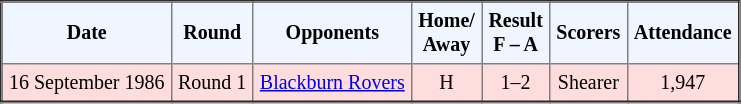<table border="2" cellpadding="4" style="border-collapse:collapse; text-align:center; font-size:smaller;">
<tr style="background:#f0f6ff;">
<th><strong>Date</strong></th>
<th><strong>Round</strong></th>
<th><strong>Opponents</strong></th>
<th><strong>Home/<br>Away</strong></th>
<th><strong>Result<br>F – A</strong></th>
<th><strong>Scorers</strong></th>
<th><strong>Attendance</strong></th>
</tr>
<tr bgcolor="#ffdddd">
<td>16 September 1986</td>
<td>Round 1</td>
<td><a href='#'>Blackburn Rovers</a></td>
<td>H</td>
<td>1–2</td>
<td>Shearer</td>
<td>1,947</td>
</tr>
</table>
